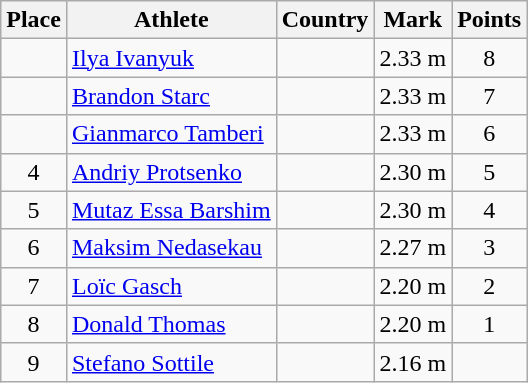<table class="wikitable">
<tr>
<th>Place</th>
<th>Athlete</th>
<th>Country</th>
<th>Mark</th>
<th>Points</th>
</tr>
<tr>
<td align=center></td>
<td><a href='#'>Ilya Ivanyuk</a></td>
<td></td>
<td>2.33 m</td>
<td align=center>8</td>
</tr>
<tr>
<td align=center></td>
<td><a href='#'>Brandon Starc</a></td>
<td></td>
<td>2.33 m</td>
<td align=center>7</td>
</tr>
<tr>
<td align=center></td>
<td><a href='#'>Gianmarco Tamberi</a></td>
<td></td>
<td>2.33 m</td>
<td align=center>6</td>
</tr>
<tr>
<td align=center>4</td>
<td><a href='#'>Andriy Protsenko</a></td>
<td></td>
<td>2.30 m</td>
<td align=center>5</td>
</tr>
<tr>
<td align=center>5</td>
<td><a href='#'>Mutaz Essa Barshim</a></td>
<td></td>
<td>2.30 m</td>
<td align=center>4</td>
</tr>
<tr>
<td align=center>6</td>
<td><a href='#'>Maksim Nedasekau</a></td>
<td></td>
<td>2.27 m</td>
<td align=center>3</td>
</tr>
<tr>
<td align=center>7</td>
<td><a href='#'>Loïc Gasch</a></td>
<td></td>
<td>2.20 m</td>
<td align=center>2</td>
</tr>
<tr>
<td align=center>8</td>
<td><a href='#'>Donald Thomas</a></td>
<td></td>
<td>2.20 m</td>
<td align=center>1</td>
</tr>
<tr>
<td align=center>9</td>
<td><a href='#'>Stefano Sottile</a></td>
<td></td>
<td>2.16 m</td>
<td align=center></td>
</tr>
</table>
